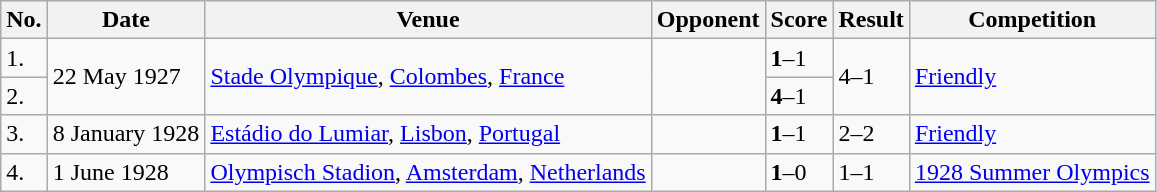<table class="wikitable">
<tr>
<th>No.</th>
<th>Date</th>
<th>Venue</th>
<th>Opponent</th>
<th>Score</th>
<th>Result</th>
<th>Competition</th>
</tr>
<tr>
<td>1.</td>
<td rowspan=2>22 May 1927</td>
<td rowspan=2><a href='#'>Stade Olympique</a>, <a href='#'>Colombes</a>, <a href='#'>France</a></td>
<td rowspan=2></td>
<td><strong>1</strong>–1</td>
<td rowspan=2>4–1</td>
<td rowspan=2><a href='#'>Friendly</a></td>
</tr>
<tr>
<td>2.</td>
<td><strong>4</strong>–1</td>
</tr>
<tr>
<td>3.</td>
<td>8 January 1928</td>
<td><a href='#'>Estádio do Lumiar</a>, <a href='#'>Lisbon</a>, <a href='#'>Portugal</a></td>
<td></td>
<td><strong>1</strong>–1</td>
<td>2–2</td>
<td><a href='#'>Friendly</a></td>
</tr>
<tr>
<td>4.</td>
<td>1 June 1928</td>
<td><a href='#'>Olympisch Stadion</a>, <a href='#'>Amsterdam</a>, <a href='#'>Netherlands</a></td>
<td></td>
<td><strong>1</strong>–0</td>
<td>1–1</td>
<td><a href='#'>1928 Summer Olympics</a></td>
</tr>
</table>
